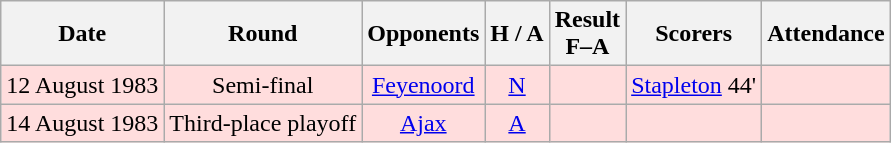<table class="wikitable" style="text-align:center">
<tr>
<th>Date</th>
<th>Round</th>
<th>Opponents</th>
<th>H / A</th>
<th>Result<br>F–A</th>
<th>Scorers</th>
<th>Attendance</th>
</tr>
<tr bgcolor="#ffdddd">
<td>12 August 1983</td>
<td>Semi-final</td>
<td><a href='#'>Feyenoord</a></td>
<td><a href='#'>N</a></td>
<td></td>
<td><a href='#'>Stapleton</a> 44'</td>
<td></td>
</tr>
<tr bgcolor="#ffdddd">
<td>14 August 1983</td>
<td>Third-place playoff</td>
<td><a href='#'>Ajax</a></td>
<td><a href='#'>A</a></td>
<td></td>
<td></td>
<td></td>
</tr>
</table>
